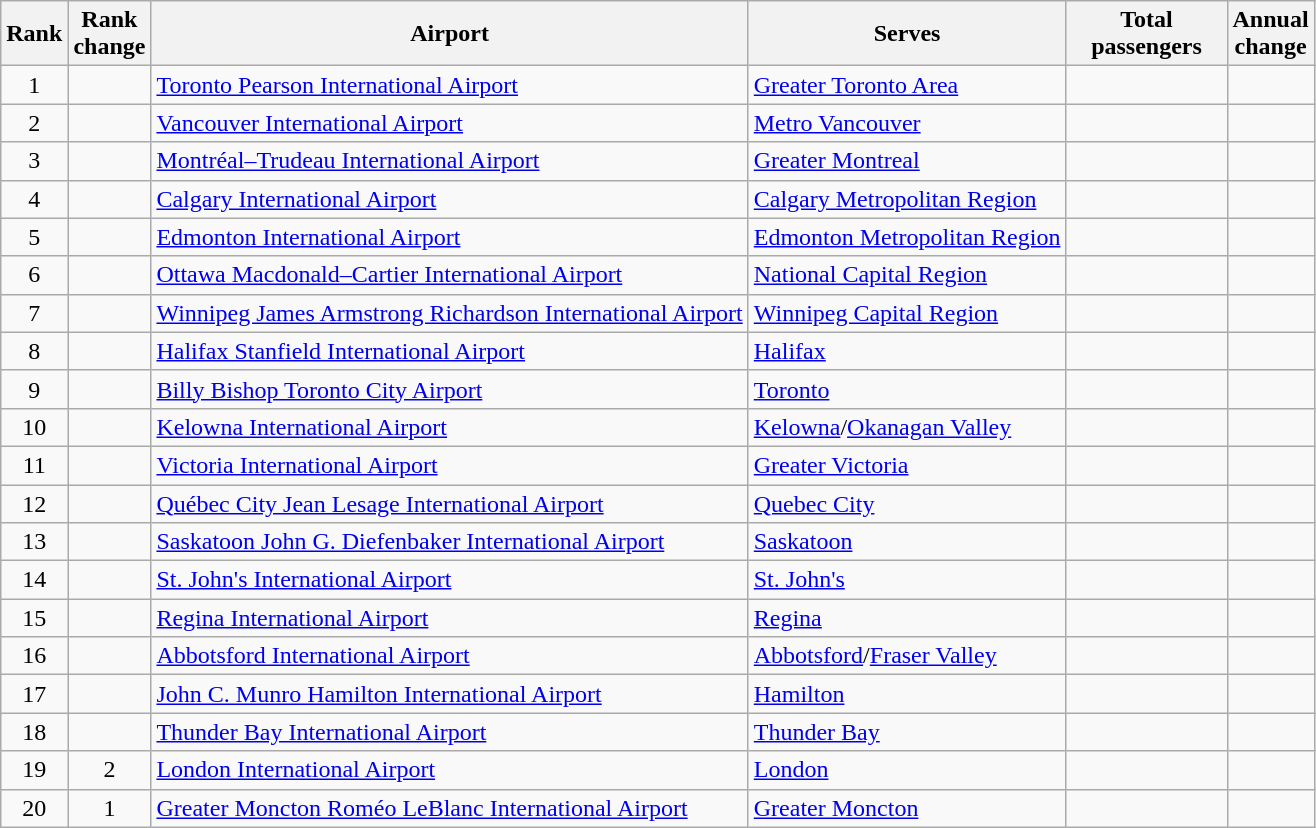<table class="wikitable sortable">
<tr>
<th>Rank</th>
<th>Rank<br>change</th>
<th>Airport</th>
<th>Serves</th>
<th style="width:100px">Total<br>passengers</th>
<th>Annual<br>change</th>
</tr>
<tr>
<td style="text-align:center;">1</td>
<td style="text-align:center;"></td>
<td><a href='#'>Toronto Pearson International Airport</a></td>
<td><a href='#'>Greater Toronto Area</a></td>
<td style="text-align:right;"></td>
<td style="text-align:right;"> </td>
</tr>
<tr>
<td style="text-align:center;">2</td>
<td style="text-align:center;"></td>
<td><a href='#'>Vancouver International Airport</a></td>
<td><a href='#'>Metro Vancouver</a></td>
<td style="text-align:right;"></td>
<td style="text-align:right;"> </td>
</tr>
<tr>
<td style="text-align:center;">3</td>
<td style="text-align:center;"></td>
<td><a href='#'>Montréal–Trudeau International Airport</a></td>
<td><a href='#'>Greater Montreal</a></td>
<td style="text-align:right;"></td>
<td style="text-align:right;"> </td>
</tr>
<tr>
<td style="text-align:center;">4</td>
<td style="text-align:center;"></td>
<td><a href='#'>Calgary International Airport</a></td>
<td><a href='#'>Calgary Metropolitan Region</a></td>
<td style="text-align:right;"></td>
<td style="text-align:right;"> </td>
</tr>
<tr>
<td style="text-align:center;">5</td>
<td style="text-align:center;"></td>
<td><a href='#'>Edmonton International Airport</a></td>
<td><a href='#'>Edmonton Metropolitan Region</a></td>
<td style="text-align:right;"></td>
<td style="text-align:right;"> </td>
</tr>
<tr>
<td style="text-align:center;">6</td>
<td style="text-align:center;"></td>
<td><a href='#'>Ottawa Macdonald–Cartier International Airport</a></td>
<td><a href='#'>National Capital Region</a></td>
<td style="text-align:right;"></td>
<td style="text-align:right;"> </td>
</tr>
<tr>
<td style="text-align:center;">7</td>
<td style="text-align:center;"></td>
<td><a href='#'>Winnipeg James Armstrong Richardson International Airport</a></td>
<td><a href='#'>Winnipeg Capital Region</a></td>
<td align="right"></td>
<td style="text-align:right;"> </td>
</tr>
<tr>
<td style="text-align:center;">8</td>
<td style="text-align:center;"></td>
<td><a href='#'>Halifax Stanfield International Airport</a></td>
<td><a href='#'>Halifax</a></td>
<td style="text-align:right;"></td>
<td style="text-align:right;"> </td>
</tr>
<tr>
<td style="text-align:center;">9</td>
<td style="text-align:center;"></td>
<td><a href='#'>Billy Bishop Toronto City Airport</a></td>
<td><a href='#'>Toronto</a></td>
<td style="text-align:right;"></td>
<td style="text-align:right;"> </td>
</tr>
<tr>
<td style="text-align:center;">10</td>
<td style="text-align:center;"></td>
<td><a href='#'>Kelowna International Airport</a></td>
<td><a href='#'>Kelowna</a>/<a href='#'>Okanagan Valley</a></td>
<td style="text-align:right;"></td>
<td style="text-align:right;"> </td>
</tr>
<tr>
<td style="text-align:center;">11</td>
<td style="text-align:center;"></td>
<td><a href='#'>Victoria International Airport</a></td>
<td><a href='#'>Greater Victoria</a></td>
<td style="text-align:right;"></td>
<td style="text-align:right;"> </td>
</tr>
<tr>
<td style="text-align:center;">12</td>
<td style="text-align:center;"></td>
<td><a href='#'>Québec City Jean Lesage International Airport</a></td>
<td><a href='#'>Quebec City</a></td>
<td style="text-align:right;"></td>
<td style="text-align:right;"> </td>
</tr>
<tr>
<td style="text-align:center;">13</td>
<td style="text-align:center;"></td>
<td><a href='#'>Saskatoon John G. Diefenbaker International Airport</a></td>
<td><a href='#'>Saskatoon</a></td>
<td style="text-align:right;"></td>
<td style="text-align:right;"> </td>
</tr>
<tr>
<td style="text-align:center;">14</td>
<td style="text-align:center;"></td>
<td><a href='#'>St. John's International Airport</a></td>
<td><a href='#'>St. John's</a></td>
<td style="text-align:right;"></td>
<td style="text-align:right;"> </td>
</tr>
<tr>
<td style="text-align:center;">15</td>
<td style="text-align:center;"></td>
<td><a href='#'>Regina International Airport</a></td>
<td><a href='#'>Regina</a></td>
<td style="text-align:right;"></td>
<td style="text-align:right;"> </td>
</tr>
<tr>
<td style="text-align:center;">16</td>
<td style="text-align:center;"></td>
<td><a href='#'>Abbotsford International Airport</a></td>
<td><a href='#'>Abbotsford</a>/<a href='#'>Fraser Valley</a></td>
<td style="text-align:right;"></td>
<td style="text-align:right;"> </td>
</tr>
<tr>
<td style="text-align:center;">17</td>
<td style="text-align:center;"></td>
<td><a href='#'>John C. Munro Hamilton International Airport</a></td>
<td><a href='#'>Hamilton</a></td>
<td style="text-align:right;"></td>
<td style="text-align:right;"> </td>
</tr>
<tr>
<td style="text-align:center;">18</td>
<td style="text-align:center;"></td>
<td><a href='#'>Thunder Bay International Airport</a></td>
<td><a href='#'>Thunder Bay</a></td>
<td style="text-align:right;"></td>
<td style="text-align:right;"> </td>
</tr>
<tr>
<td style="text-align:center;">19</td>
<td style="text-align:center;">2</td>
<td><a href='#'>London International Airport</a></td>
<td><a href='#'>London</a></td>
<td style="text-align:right;"></td>
<td style="text-align:right;"> </td>
</tr>
<tr>
<td style="text-align:center;">20</td>
<td style="text-align:center;">1</td>
<td><a href='#'>Greater Moncton Roméo LeBlanc International Airport</a></td>
<td><a href='#'>Greater Moncton</a></td>
<td style="text-align:right;"></td>
<td style="text-align:right;"> </td>
</tr>
</table>
